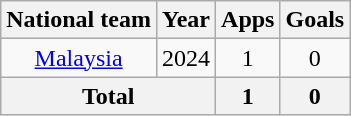<table class=wikitable style="text-align: center;">
<tr>
<th>National team</th>
<th>Year</th>
<th>Apps</th>
<th>Goals</th>
</tr>
<tr>
<td rowspan=1><a href='#'>Malaysia</a></td>
<td>2024</td>
<td>1</td>
<td>0</td>
</tr>
<tr>
<th colspan=2>Total</th>
<th>1</th>
<th>0</th>
</tr>
</table>
